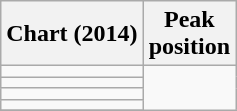<table class="wikitable sortable plainrowheaders">
<tr>
<th>Chart (2014)</th>
<th>Peak<br>position</th>
</tr>
<tr>
<td></td>
</tr>
<tr>
<td></td>
</tr>
<tr>
<td></td>
</tr>
<tr>
<td></td>
</tr>
<tr>
</tr>
</table>
